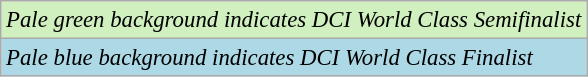<table class="wikitable" style="font-size:95%;">
<tr>
<td style="background-color:#d0f0c0"><em>Pale green background indicates DCI World Class Semifinalist</em></td>
</tr>
<tr>
<td style="background-color:#add8e6"><em>Pale blue background indicates DCI World Class Finalist</em></td>
</tr>
</table>
